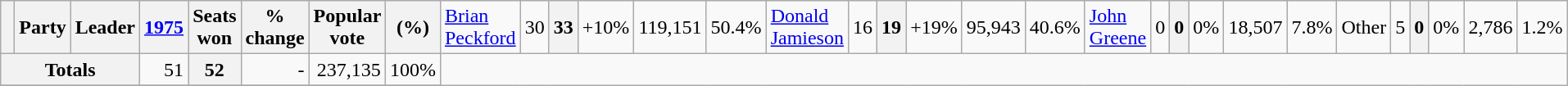<table class="wikitable">
<tr>
<th> </th>
<th>Party</th>
<th>Leader</th>
<th><a href='#'>1975</a></th>
<th>Seats won</th>
<th>% change</th>
<th>Popular vote</th>
<th>(%)<br></th>
<td align=left><a href='#'>Brian Peckford</a></td>
<td align=right>30</td>
<th align=right>33</th>
<td align=right>+10%</td>
<td align=right>119,151</td>
<td align=right>50.4%<br></td>
<td align=left><a href='#'>Donald Jamieson</a></td>
<td align=right>16</td>
<th align=right>19</th>
<td align=right>+19%</td>
<td align=right>95,943</td>
<td align=right>40.6%<br></td>
<td><a href='#'>John Greene</a></td>
<td align=right>0</td>
<th align=right>0</th>
<td align=right>0%</td>
<td align=right>18,507</td>
<td align=right>7.8%<br></td>
<td colspan="2">Other</td>
<td align=right>5</td>
<th align=right>0</th>
<td align=right>0%</td>
<td align=right>2,786</td>
<td align=right>1.2%</td>
</tr>
<tr>
<th colspan="3">Totals</th>
<td align=right>51</td>
<th align=right>52</th>
<td align=right>-</td>
<td align=right>237,135</td>
<td align=right>100%</td>
</tr>
<tr>
</tr>
</table>
